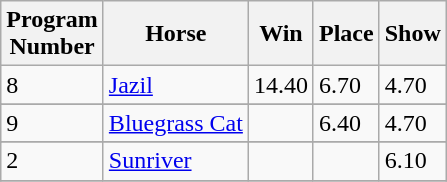<table class="wikitable">
<tr>
<th>Program<br>Number</th>
<th>Horse</th>
<th>Win</th>
<th>Place</th>
<th>Show</th>
</tr>
<tr>
<td>8</td>
<td><a href='#'>Jazil</a></td>
<td>14.40</td>
<td>6.70</td>
<td>4.70</td>
</tr>
<tr>
</tr>
<tr>
<td>9</td>
<td><a href='#'>Bluegrass Cat</a></td>
<td></td>
<td>6.40</td>
<td>4.70</td>
</tr>
<tr>
</tr>
<tr>
<td>2</td>
<td><a href='#'>Sunriver</a></td>
<td></td>
<td></td>
<td>6.10</td>
</tr>
<tr>
</tr>
</table>
